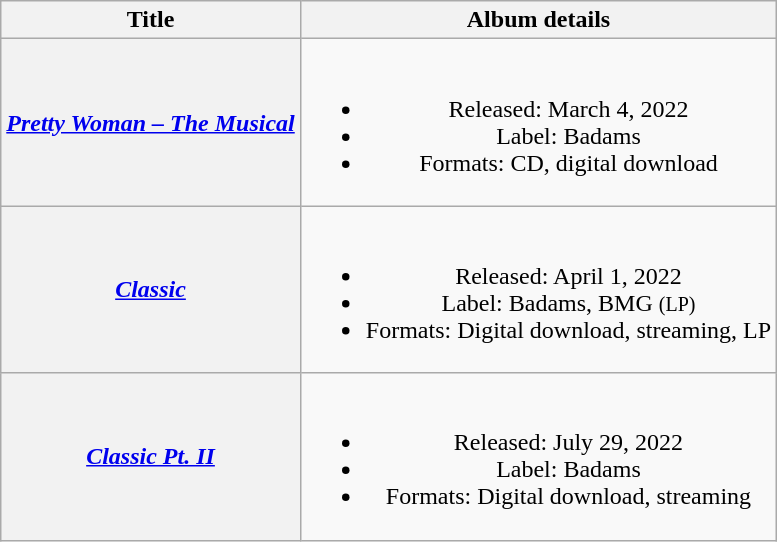<table class="wikitable plainrowheaders" style="text-align:center;">
<tr>
<th scope="col" rowspan="1">Title</th>
<th scope="col" rowspan="1">Album details</th>
</tr>
<tr>
<th scope="row"><em><a href='#'>Pretty Woman – The Musical</a></em></th>
<td><br><ul><li>Released: March 4, 2022</li><li>Label: Badams</li><li>Formats: CD, digital download</li></ul></td>
</tr>
<tr>
<th scope="row"><em><a href='#'>Classic</a></em></th>
<td><br><ul><li>Released: April 1, 2022</li><li>Label: Badams, BMG <small>(LP)</small></li><li>Formats: Digital download, streaming, LP</li></ul></td>
</tr>
<tr>
<th scope="row"><em><a href='#'>Classic Pt. II</a></em></th>
<td><br><ul><li>Released: July 29, 2022</li><li>Label: Badams</li><li>Formats: Digital download, streaming</li></ul></td>
</tr>
</table>
